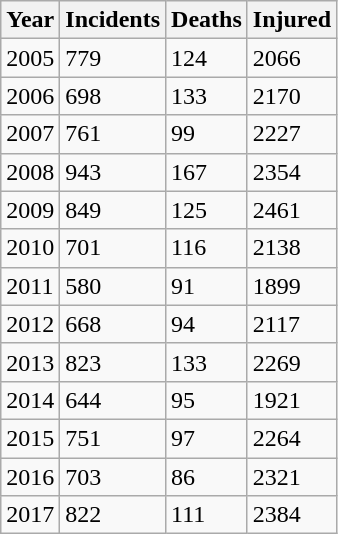<table class="wikitable">
<tr>
<th>Year</th>
<th>Incidents</th>
<th>Deaths</th>
<th>Injured</th>
</tr>
<tr>
<td>2005</td>
<td>779</td>
<td>124</td>
<td>2066</td>
</tr>
<tr>
<td>2006</td>
<td>698</td>
<td>133</td>
<td>2170</td>
</tr>
<tr>
<td>2007</td>
<td>761</td>
<td>99</td>
<td>2227</td>
</tr>
<tr>
<td>2008</td>
<td>943</td>
<td>167</td>
<td>2354</td>
</tr>
<tr>
<td>2009</td>
<td>849</td>
<td>125</td>
<td>2461</td>
</tr>
<tr>
<td>2010</td>
<td>701</td>
<td>116</td>
<td>2138</td>
</tr>
<tr>
<td>2011</td>
<td>580</td>
<td>91</td>
<td>1899</td>
</tr>
<tr>
<td>2012</td>
<td>668</td>
<td>94</td>
<td>2117</td>
</tr>
<tr>
<td>2013</td>
<td>823</td>
<td>133</td>
<td>2269</td>
</tr>
<tr>
<td>2014</td>
<td>644</td>
<td>95</td>
<td>1921</td>
</tr>
<tr>
<td>2015</td>
<td>751</td>
<td>97</td>
<td>2264</td>
</tr>
<tr>
<td>2016</td>
<td>703</td>
<td>86</td>
<td>2321</td>
</tr>
<tr>
<td>2017</td>
<td>822</td>
<td>111</td>
<td>2384</td>
</tr>
</table>
